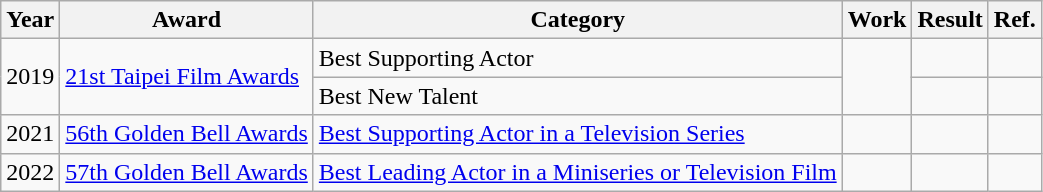<table class="wikitable plainrowheaders">
<tr>
<th>Year</th>
<th>Award</th>
<th>Category</th>
<th>Work</th>
<th>Result</th>
<th>Ref.</th>
</tr>
<tr>
<td rowspan="2">2019</td>
<td rowspan="2"><a href='#'>21st Taipei Film Awards</a></td>
<td>Best Supporting Actor</td>
<td rowspan="2"><em></em></td>
<td></td>
<td></td>
</tr>
<tr>
<td>Best New Talent</td>
<td></td>
<td></td>
</tr>
<tr>
<td>2021</td>
<td><a href='#'>56th Golden Bell Awards</a></td>
<td><a href='#'>Best Supporting Actor in a Television Series</a></td>
<td><em></em></td>
<td></td>
<td></td>
</tr>
<tr>
<td>2022</td>
<td><a href='#'>57th Golden Bell Awards</a></td>
<td><a href='#'>Best Leading Actor in a Miniseries or Television Film</a></td>
<td><em></em></td>
<td></td>
<td></td>
</tr>
</table>
